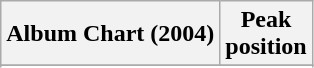<table class="wikitable sortable plainrowheaders">
<tr>
<th>Album Chart (2004)</th>
<th>Peak<br>position</th>
</tr>
<tr>
</tr>
<tr>
</tr>
<tr>
</tr>
<tr>
</tr>
<tr>
</tr>
<tr>
</tr>
</table>
